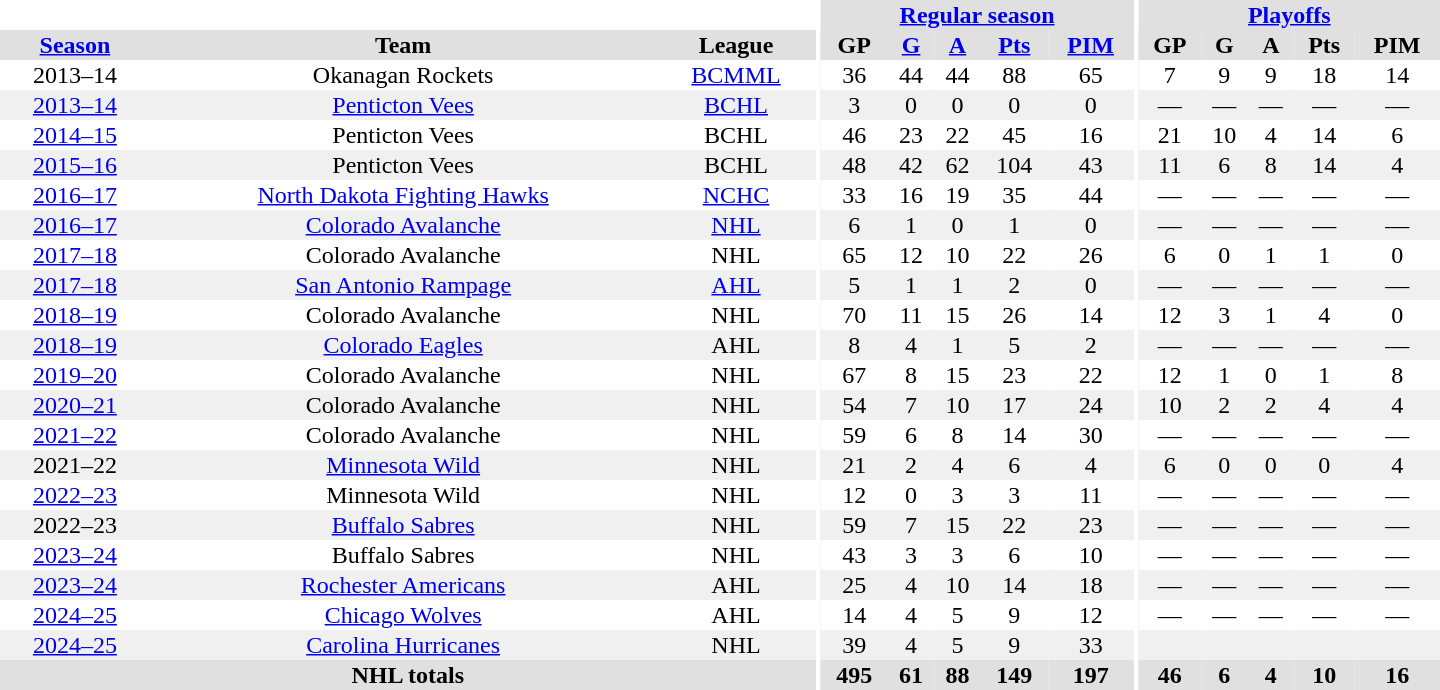<table border="0" cellpadding="1" cellspacing="0" style="text-align:center; width:60em">
<tr bgcolor="#e0e0e0">
<th colspan="3" bgcolor="#ffffff"></th>
<th rowspan="100" bgcolor="#ffffff"></th>
<th colspan="5"><a href='#'>Regular season</a></th>
<th rowspan="100" bgcolor="#ffffff"></th>
<th colspan="5"><a href='#'>Playoffs</a></th>
</tr>
<tr bgcolor="#e0e0e0">
<th><a href='#'>Season</a></th>
<th>Team</th>
<th>League</th>
<th>GP</th>
<th><a href='#'>G</a></th>
<th><a href='#'>A</a></th>
<th><a href='#'>Pts</a></th>
<th><a href='#'>PIM</a></th>
<th>GP</th>
<th>G</th>
<th>A</th>
<th>Pts</th>
<th>PIM</th>
</tr>
<tr>
<td>2013–14</td>
<td>Okanagan Rockets</td>
<td><a href='#'>BCMML</a></td>
<td>36</td>
<td>44</td>
<td>44</td>
<td>88</td>
<td>65</td>
<td>7</td>
<td>9</td>
<td>9</td>
<td>18</td>
<td>14</td>
</tr>
<tr bgcolor="#f0f0f0">
<td><a href='#'>2013–14</a></td>
<td><a href='#'>Penticton Vees</a></td>
<td><a href='#'>BCHL</a></td>
<td>3</td>
<td>0</td>
<td>0</td>
<td>0</td>
<td>0</td>
<td>—</td>
<td>—</td>
<td>—</td>
<td>—</td>
<td>—</td>
</tr>
<tr>
<td><a href='#'>2014–15</a></td>
<td>Penticton Vees</td>
<td>BCHL</td>
<td>46</td>
<td>23</td>
<td>22</td>
<td>45</td>
<td>16</td>
<td>21</td>
<td>10</td>
<td>4</td>
<td>14</td>
<td>6</td>
</tr>
<tr bgcolor="#f0f0f0">
<td><a href='#'>2015–16</a></td>
<td>Penticton Vees</td>
<td>BCHL</td>
<td>48</td>
<td>42</td>
<td>62</td>
<td>104</td>
<td>43</td>
<td>11</td>
<td>6</td>
<td>8</td>
<td>14</td>
<td>4</td>
</tr>
<tr>
<td><a href='#'>2016–17</a></td>
<td><a href='#'>North Dakota Fighting Hawks</a></td>
<td><a href='#'>NCHC</a></td>
<td>33</td>
<td>16</td>
<td>19</td>
<td>35</td>
<td>44</td>
<td>—</td>
<td>—</td>
<td>—</td>
<td>—</td>
<td>—</td>
</tr>
<tr bgcolor="#f0f0f0">
<td><a href='#'>2016–17</a></td>
<td><a href='#'>Colorado Avalanche</a></td>
<td><a href='#'>NHL</a></td>
<td>6</td>
<td>1</td>
<td>0</td>
<td>1</td>
<td>0</td>
<td>—</td>
<td>—</td>
<td>—</td>
<td>—</td>
<td>—</td>
</tr>
<tr>
<td><a href='#'>2017–18</a></td>
<td>Colorado Avalanche</td>
<td>NHL</td>
<td>65</td>
<td>12</td>
<td>10</td>
<td>22</td>
<td>26</td>
<td>6</td>
<td>0</td>
<td>1</td>
<td>1</td>
<td>0</td>
</tr>
<tr bgcolor="#f0f0f0">
<td><a href='#'>2017–18</a></td>
<td><a href='#'>San Antonio Rampage</a></td>
<td><a href='#'>AHL</a></td>
<td>5</td>
<td>1</td>
<td>1</td>
<td>2</td>
<td>0</td>
<td>—</td>
<td>—</td>
<td>—</td>
<td>—</td>
<td>—</td>
</tr>
<tr>
<td><a href='#'>2018–19</a></td>
<td>Colorado Avalanche</td>
<td>NHL</td>
<td>70</td>
<td>11</td>
<td>15</td>
<td>26</td>
<td>14</td>
<td>12</td>
<td>3</td>
<td>1</td>
<td>4</td>
<td>0</td>
</tr>
<tr bgcolor="#f0f0f0">
<td><a href='#'>2018–19</a></td>
<td><a href='#'>Colorado Eagles</a></td>
<td>AHL</td>
<td>8</td>
<td>4</td>
<td>1</td>
<td>5</td>
<td>2</td>
<td>—</td>
<td>—</td>
<td>—</td>
<td>—</td>
<td>—</td>
</tr>
<tr>
<td><a href='#'>2019–20</a></td>
<td>Colorado Avalanche</td>
<td>NHL</td>
<td>67</td>
<td>8</td>
<td>15</td>
<td>23</td>
<td>22</td>
<td>12</td>
<td>1</td>
<td>0</td>
<td>1</td>
<td>8</td>
</tr>
<tr bgcolor="#f0f0f0">
<td><a href='#'>2020–21</a></td>
<td>Colorado Avalanche</td>
<td>NHL</td>
<td>54</td>
<td>7</td>
<td>10</td>
<td>17</td>
<td>24</td>
<td>10</td>
<td>2</td>
<td>2</td>
<td>4</td>
<td>4</td>
</tr>
<tr>
<td><a href='#'>2021–22</a></td>
<td>Colorado Avalanche</td>
<td>NHL</td>
<td>59</td>
<td>6</td>
<td>8</td>
<td>14</td>
<td>30</td>
<td>—</td>
<td>—</td>
<td>—</td>
<td>—</td>
<td>—</td>
</tr>
<tr bgcolor="#f0f0f0">
<td>2021–22</td>
<td><a href='#'>Minnesota Wild</a></td>
<td>NHL</td>
<td>21</td>
<td>2</td>
<td>4</td>
<td>6</td>
<td>4</td>
<td>6</td>
<td>0</td>
<td>0</td>
<td>0</td>
<td>4</td>
</tr>
<tr>
<td><a href='#'>2022–23</a></td>
<td>Minnesota Wild</td>
<td>NHL</td>
<td>12</td>
<td>0</td>
<td>3</td>
<td>3</td>
<td>11</td>
<td>—</td>
<td>—</td>
<td>—</td>
<td>—</td>
<td>—</td>
</tr>
<tr bgcolor="#f0f0f0">
<td>2022–23</td>
<td><a href='#'>Buffalo Sabres</a></td>
<td>NHL</td>
<td>59</td>
<td>7</td>
<td>15</td>
<td>22</td>
<td>23</td>
<td>—</td>
<td>—</td>
<td>—</td>
<td>—</td>
<td>—</td>
</tr>
<tr>
<td><a href='#'>2023–24</a></td>
<td>Buffalo Sabres</td>
<td>NHL</td>
<td>43</td>
<td>3</td>
<td>3</td>
<td>6</td>
<td>10</td>
<td>—</td>
<td>—</td>
<td>—</td>
<td>—</td>
<td>—</td>
</tr>
<tr bgcolor="#f0f0f0">
<td><a href='#'>2023–24</a></td>
<td><a href='#'>Rochester Americans</a></td>
<td>AHL</td>
<td>25</td>
<td>4</td>
<td>10</td>
<td>14</td>
<td>18</td>
<td>—</td>
<td>—</td>
<td>—</td>
<td>—</td>
<td>—</td>
</tr>
<tr>
<td><a href='#'>2024–25</a></td>
<td><a href='#'>Chicago Wolves</a></td>
<td>AHL</td>
<td>14</td>
<td>4</td>
<td>5</td>
<td>9</td>
<td>12</td>
<td>—</td>
<td>—</td>
<td>—</td>
<td>—</td>
<td>—</td>
</tr>
<tr bgcolor="#f0f0f0">
<td><a href='#'>2024–25</a></td>
<td><a href='#'>Carolina Hurricanes</a></td>
<td>NHL</td>
<td>39</td>
<td>4</td>
<td>5</td>
<td>9</td>
<td>33</td>
<td></td>
<td></td>
<td></td>
<td></td>
<td></td>
</tr>
<tr bgcolor="#e0e0e0">
<th colspan="3">NHL totals</th>
<th>495</th>
<th>61</th>
<th>88</th>
<th>149</th>
<th>197</th>
<th>46</th>
<th>6</th>
<th>4</th>
<th>10</th>
<th>16</th>
</tr>
</table>
